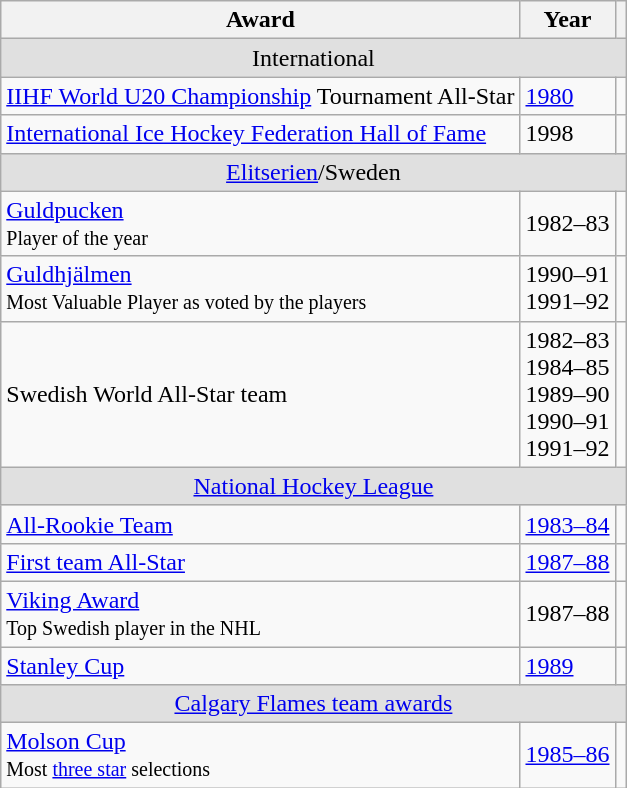<table class="wikitable">
<tr>
<th>Award</th>
<th>Year</th>
<th></th>
</tr>
<tr style="text-align:center; background:#e0e0e0;">
<td colspan="3">International</td>
</tr>
<tr>
<td><a href='#'>IIHF World U20 Championship</a> Tournament All-Star</td>
<td><a href='#'>1980</a></td>
<td></td>
</tr>
<tr>
<td><a href='#'>International Ice Hockey Federation Hall of Fame</a></td>
<td>1998</td>
<td></td>
</tr>
<tr style="text-align:center; background:#e0e0e0;">
<td colspan="3"><a href='#'>Elitserien</a>/Sweden</td>
</tr>
<tr>
<td><a href='#'>Guldpucken</a><br><small>Player of the year</small></td>
<td>1982–83</td>
<td></td>
</tr>
<tr>
<td><a href='#'>Guldhjälmen</a><br><small>Most Valuable Player as voted by the players</small></td>
<td>1990–91<br>1991–92</td>
</tr>
<tr>
<td>Swedish World All-Star team</td>
<td>1982–83<br>1984–85<br>1989–90<br>1990–91<br>1991–92</td>
<td></td>
</tr>
<tr style="text-align:center; background:#e0e0e0;">
<td colspan="3"><a href='#'>National Hockey League</a></td>
</tr>
<tr>
<td><a href='#'>All-Rookie Team</a></td>
<td><a href='#'>1983–84</a></td>
<td></td>
</tr>
<tr>
<td><a href='#'>First team All-Star</a></td>
<td><a href='#'>1987–88</a></td>
<td></td>
</tr>
<tr>
<td><a href='#'>Viking Award</a><br><small>Top Swedish player in the NHL</small></td>
<td>1987–88</td>
<td></td>
</tr>
<tr>
<td><a href='#'>Stanley Cup</a></td>
<td><a href='#'>1989</a></td>
<td></td>
</tr>
<tr style="text-align:center; background:#e0e0e0;">
<td colspan="3"><a href='#'>Calgary Flames team awards</a></td>
</tr>
<tr>
<td><a href='#'>Molson Cup</a><br><small>Most <a href='#'>three star</a> selections</small></td>
<td><a href='#'>1985–86</a></td>
<td></td>
</tr>
</table>
